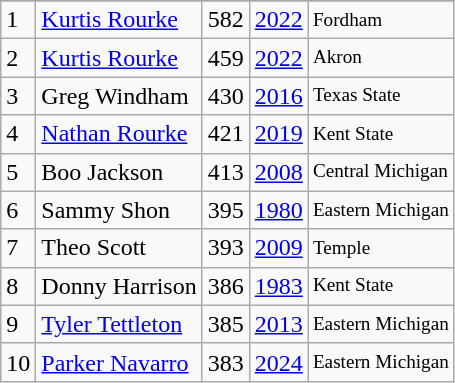<table class="wikitable">
<tr>
</tr>
<tr>
<td>1</td>
<td><a href='#'>Kurtis Rourke</a></td>
<td><abbr>582</abbr></td>
<td><a href='#'>2022</a></td>
<td style="font-size:80%;">Fordham</td>
</tr>
<tr>
<td>2</td>
<td><a href='#'>Kurtis Rourke</a></td>
<td><abbr>459</abbr></td>
<td><a href='#'>2022</a></td>
<td style="font-size:80%;">Akron</td>
</tr>
<tr>
<td>3</td>
<td>Greg Windham</td>
<td><abbr>430</abbr></td>
<td><a href='#'>2016</a></td>
<td style="font-size:80%;">Texas State</td>
</tr>
<tr>
<td>4</td>
<td><a href='#'>Nathan Rourke</a></td>
<td><abbr>421</abbr></td>
<td><a href='#'>2019</a></td>
<td style="font-size:80%;">Kent State</td>
</tr>
<tr>
<td>5</td>
<td>Boo Jackson</td>
<td><abbr>413</abbr></td>
<td><a href='#'>2008</a></td>
<td style="font-size:80%;">Central Michigan</td>
</tr>
<tr>
<td>6</td>
<td>Sammy Shon</td>
<td><abbr>395</abbr></td>
<td><a href='#'>1980</a></td>
<td style="font-size:80%;">Eastern Michigan</td>
</tr>
<tr>
<td>7</td>
<td>Theo Scott</td>
<td><abbr>393</abbr></td>
<td><a href='#'>2009</a></td>
<td style="font-size:80%;">Temple</td>
</tr>
<tr>
<td>8</td>
<td>Donny Harrison</td>
<td><abbr>386</abbr></td>
<td><a href='#'>1983</a></td>
<td style="font-size:80%;">Kent State</td>
</tr>
<tr>
<td>9</td>
<td><a href='#'>Tyler Tettleton</a></td>
<td><abbr>385</abbr></td>
<td><a href='#'>2013</a></td>
<td style="font-size:80%;">Eastern Michigan</td>
</tr>
<tr>
<td>10</td>
<td><a href='#'>Parker Navarro</a></td>
<td><abbr>383</abbr></td>
<td><a href='#'>2024</a></td>
<td style="font-size:80%;">Eastern Michigan</td>
</tr>
</table>
